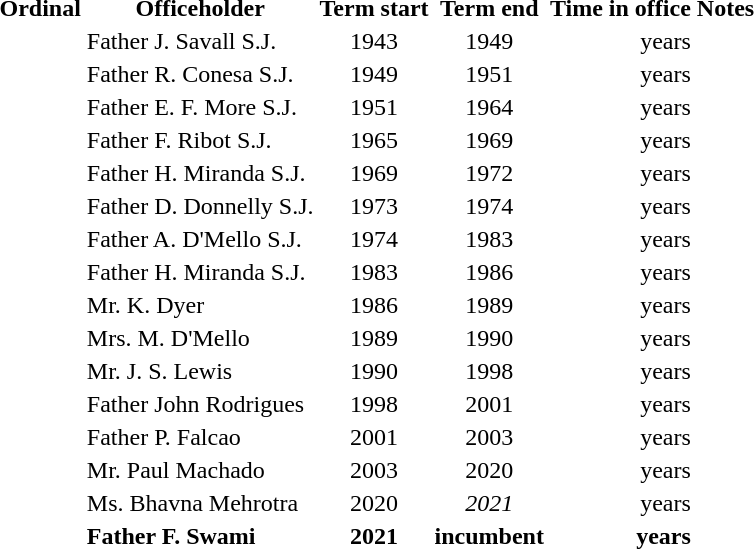<table>
<tr>
<th>Ordinal</th>
<th>Officeholder</th>
<th>Term start</th>
<th>Term end</th>
<th>Time in office</th>
<th>Notes</th>
</tr>
<tr>
<td align=center></td>
<td>Father J. Savall S.J.</td>
<td align=center>1943</td>
<td align=center>1949</td>
<td align=right> years</td>
<td></td>
</tr>
<tr>
<td align=center></td>
<td>Father R. Conesa S.J.</td>
<td align=center>1949</td>
<td align=center>1951</td>
<td align=right> years</td>
<td></td>
</tr>
<tr>
<td align=center></td>
<td>Father E. F. More S.J.</td>
<td align=center>1951</td>
<td align=center>1964</td>
<td align=right> years</td>
<td></td>
</tr>
<tr>
<td align=center></td>
<td>Father F. Ribot S.J.</td>
<td align=center>1965</td>
<td align=center>1969</td>
<td align=right> years</td>
<td></td>
</tr>
<tr>
<td align=center></td>
<td>Father H. Miranda S.J.</td>
<td align=center>1969</td>
<td align=center>1972</td>
<td align=right> years</td>
<td></td>
</tr>
<tr>
<td align=center></td>
<td>Father D. Donnelly S.J.</td>
<td align=center>1973</td>
<td align=center>1974</td>
<td align=right> years</td>
<td></td>
</tr>
<tr>
<td align=center></td>
<td>Father A. D'Mello S.J.</td>
<td align=center>1974</td>
<td align=center>1983</td>
<td align=right> years</td>
<td></td>
</tr>
<tr>
<td align=center></td>
<td>Father H. Miranda S.J.</td>
<td align=center>1983</td>
<td align=center>1986</td>
<td align=right> years</td>
<td></td>
</tr>
<tr>
<td align=center></td>
<td>Mr. K. Dyer</td>
<td align=center>1986</td>
<td align=center>1989</td>
<td align=right> years</td>
<td></td>
</tr>
<tr>
<td align=center></td>
<td>Mrs. M. D'Mello</td>
<td align=center>1989</td>
<td align=center>1990</td>
<td align=right> years</td>
<td></td>
</tr>
<tr>
<td align=center></td>
<td>Mr. J. S. Lewis</td>
<td align=center>1990</td>
<td align=center>1998</td>
<td align=right> years</td>
<td></td>
</tr>
<tr>
<td align=center></td>
<td>Father John Rodrigues</td>
<td align=center>1998</td>
<td align=center>2001</td>
<td align=right> years</td>
<td></td>
</tr>
<tr>
<td align=center></td>
<td>Father P. Falcao</td>
<td align=center>2001</td>
<td align=center>2003</td>
<td align=right> years</td>
<td></td>
</tr>
<tr>
<td align=center></td>
<td>Mr. Paul Machado</td>
<td align=center>2003</td>
<td align=center>2020</td>
<td align=right> years</td>
<td></td>
</tr>
<tr>
<td align=center></td>
<td>Ms. Bhavna Mehrotra</td>
<td align=center>2020</td>
<td align=center><em>2021</em></td>
<td align=right> years</td>
<td></td>
</tr>
<tr>
<td align=center></td>
<td><strong>Father F. Swami</strong></td>
<td align=center><strong>2021</strong></td>
<td align=center><strong>incumbent</strong></td>
<td align=right><strong> years</strong></td>
<td></td>
</tr>
</table>
